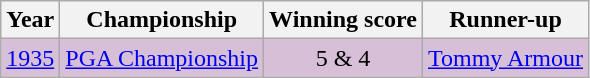<table class="wikitable">
<tr>
<th>Year</th>
<th>Championship</th>
<th>Winning score</th>
<th>Runner-up</th>
</tr>
<tr style="background:#D8BFD8;">
<td><a href='#'>1935</a></td>
<td><a href='#'>PGA Championship</a></td>
<td align=center>5  &  4</td>
<td> <a href='#'>Tommy Armour</a></td>
</tr>
</table>
